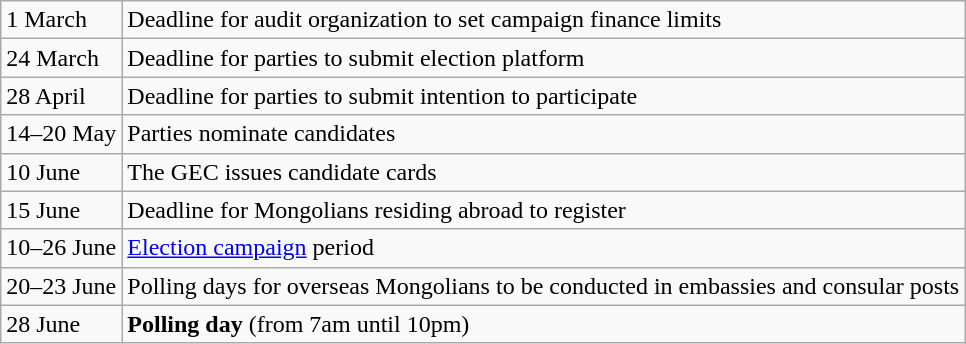<table class="wikitable">
<tr>
<td>1 March</td>
<td>Deadline for audit organization to set campaign finance limits</td>
</tr>
<tr>
<td>24 March</td>
<td>Deadline for parties to submit election platform</td>
</tr>
<tr>
<td>28 April</td>
<td>Deadline for parties to submit intention to participate</td>
</tr>
<tr>
<td>14–20 May</td>
<td>Parties nominate candidates</td>
</tr>
<tr>
<td>10 June</td>
<td>The GEC issues candidate cards</td>
</tr>
<tr>
<td>15 June</td>
<td>Deadline for Mongolians residing abroad to register</td>
</tr>
<tr>
<td>10–26 June</td>
<td><a href='#'>Election campaign</a> period</td>
</tr>
<tr>
<td>20–23 June</td>
<td>Polling days for overseas Mongolians to be conducted in embassies and consular posts</td>
</tr>
<tr>
<td>28 June</td>
<td><strong>Polling day</strong> (from 7am until 10pm)</td>
</tr>
</table>
